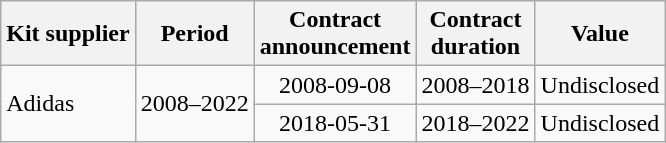<table class="wikitable" style="text-align: left">
<tr>
<th>Kit supplier</th>
<th>Period</th>
<th>Contract<br>announcement</th>
<th>Contract<br>duration</th>
<th>Value</th>
</tr>
<tr>
<td rowspan=2> Adidas</td>
<td rowspan=2>2008–2022</td>
<td style="text-align:center;">2008-09-08</td>
<td>2008–2018</td>
<td>Undisclosed</td>
</tr>
<tr>
<td style="text-align:center;">2018-05-31</td>
<td>2018–2022</td>
<td>Undisclosed</td>
</tr>
</table>
